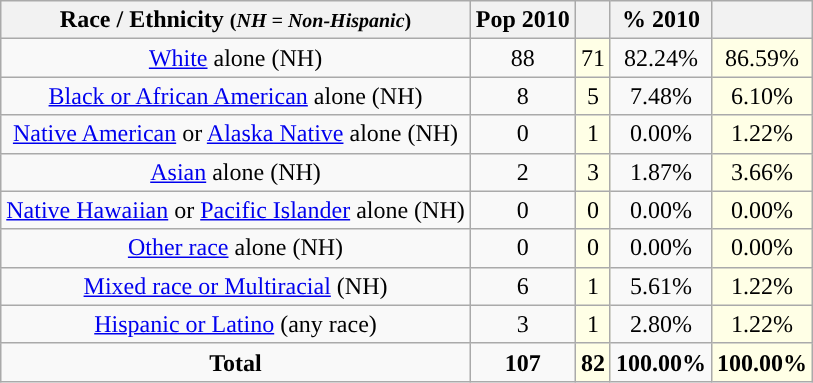<table class="wikitable" style="text-align:center;">
<tr>
<th>Race / Ethnicity <small>(<em>NH = Non-Hispanic</em>)</small></th>
<th>Pop 2010</th>
<th></th>
<th>% 2010</th>
<th></th>
</tr>
<tr>
<td><a href='#'>White</a> alone (NH)</td>
<td>88</td>
<td style='background: #ffffe6;'>71</td>
<td>82.24%</td>
<td style='background: #ffffe6;'>86.59%</td>
</tr>
<tr>
<td><a href='#'>Black or African American</a> alone (NH)</td>
<td>8</td>
<td style='background: #ffffe6;'>5</td>
<td>7.48%</td>
<td style='background: #ffffe6;'>6.10%</td>
</tr>
<tr>
<td><a href='#'>Native American</a> or <a href='#'>Alaska Native</a> alone (NH)</td>
<td>0</td>
<td style='background: #ffffe6;'>1</td>
<td>0.00%</td>
<td style='background: #ffffe6;'>1.22%</td>
</tr>
<tr>
<td><a href='#'>Asian</a> alone (NH)</td>
<td>2</td>
<td style='background: #ffffe6;'>3</td>
<td>1.87%</td>
<td style='background: #ffffe6;'>3.66%</td>
</tr>
<tr>
<td><a href='#'>Native Hawaiian</a> or <a href='#'>Pacific Islander</a> alone (NH)</td>
<td>0</td>
<td style='background: #ffffe6;'>0</td>
<td>0.00%</td>
<td style='background: #ffffe6;'>0.00%</td>
</tr>
<tr>
<td><a href='#'>Other race</a> alone (NH)</td>
<td>0</td>
<td style='background: #ffffe6;'>0</td>
<td>0.00%</td>
<td style='background: #ffffe6;'>0.00%</td>
</tr>
<tr>
<td><a href='#'>Mixed race or Multiracial</a> (NH)</td>
<td>6</td>
<td style='background: #ffffe6;'>1</td>
<td>5.61%</td>
<td style='background: #ffffe6;'>1.22%</td>
</tr>
<tr>
<td><a href='#'>Hispanic or Latino</a> (any race)</td>
<td>3</td>
<td style='background: #ffffe6;'>1</td>
<td>2.80%</td>
<td style='background: #ffffe6;'>1.22%</td>
</tr>
<tr>
<td><strong>Total</strong></td>
<td><strong>107</strong></td>
<td style='background: #ffffe6;'><strong>82</strong></td>
<td><strong>100.00%</strong></td>
<td style='background: #ffffe6;'><strong>100.00%</strong></td>
</tr>
</table>
